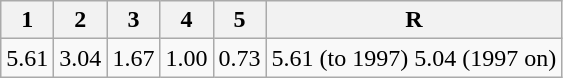<table class=wikitable>
<tr>
<th>1</th>
<th>2</th>
<th>3</th>
<th>4</th>
<th>5</th>
<th>R</th>
</tr>
<tr>
<td>5.61</td>
<td>3.04</td>
<td>1.67</td>
<td>1.00</td>
<td>0.73</td>
<td>5.61 (to 1997) 5.04 (1997 on)</td>
</tr>
</table>
